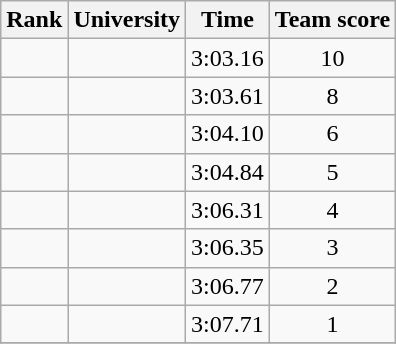<table class="wikitable sortable" style="text-align:center">
<tr>
<th>Rank</th>
<th>University</th>
<th>Time</th>
<th>Team score</th>
</tr>
<tr>
<td></td>
<td></td>
<td>3:03.16</td>
<td>10</td>
</tr>
<tr>
<td></td>
<td></td>
<td>3:03.61</td>
<td>8</td>
</tr>
<tr>
<td></td>
<td></td>
<td>3:04.10</td>
<td>6</td>
</tr>
<tr>
<td></td>
<td></td>
<td>3:04.84</td>
<td>5</td>
</tr>
<tr>
<td></td>
<td></td>
<td>3:06.31</td>
<td>4</td>
</tr>
<tr>
<td></td>
<td></td>
<td>3:06.35</td>
<td>3</td>
</tr>
<tr>
<td></td>
<td></td>
<td>3:06.77</td>
<td>2</td>
</tr>
<tr>
<td></td>
<td></td>
<td>3:07.71</td>
<td>1</td>
</tr>
<tr>
</tr>
</table>
